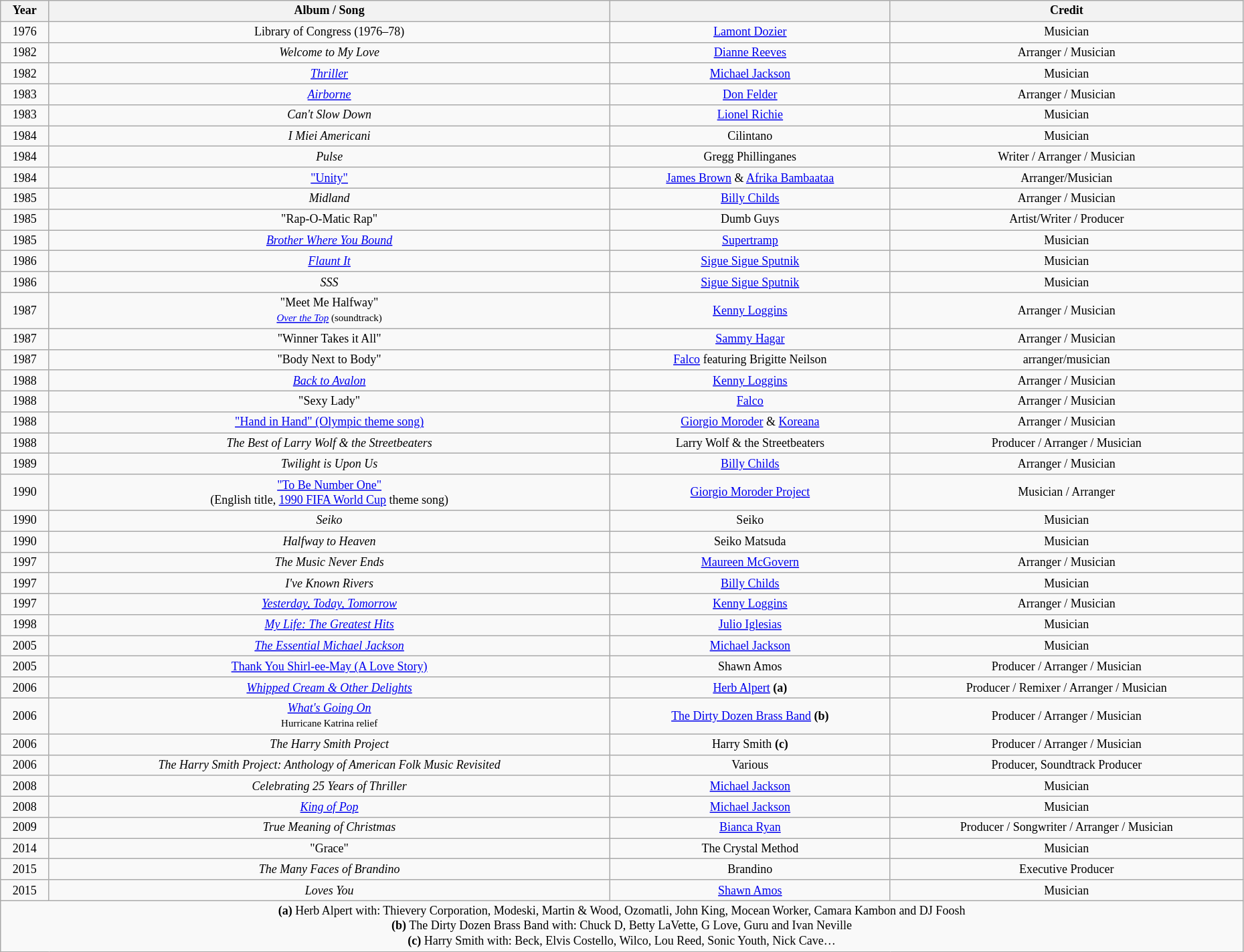<table class="wikitable sortable collapsed collapsible" style="width:98%; margin-right:0; text-align:center;font-size: 9pt">
<tr>
<th>Year</th>
<th>Album / Song</th>
<th Artist></th>
<th>Credit</th>
</tr>
<tr>
<td>1976</td>
<td>Library of Congress (1976–78)</td>
<td><a href='#'>Lamont Dozier</a></td>
<td>Musician</td>
</tr>
<tr>
<td>1982</td>
<td style="font-style: italic;">Welcome to My Love</td>
<td><a href='#'>Dianne Reeves</a></td>
<td>Arranger / Musician</td>
</tr>
<tr>
<td>1982</td>
<td><em><a href='#'>Thriller</a></em></td>
<td><a href='#'>Michael Jackson</a></td>
<td>Musician</td>
</tr>
<tr>
<td>1983</td>
<td><a href='#'><em>Airborne</em></a></td>
<td><a href='#'>Don Felder</a></td>
<td>Arranger / Musician</td>
</tr>
<tr>
<td>1983</td>
<td style="font-style: italic;">Can't Slow Down</td>
<td><a href='#'>Lionel Richie</a></td>
<td>Musician</td>
</tr>
<tr>
<td>1984</td>
<td style="font-style: italic;">I Miei Americani</td>
<td>Cilintano</td>
<td>Musician</td>
</tr>
<tr>
<td>1984</td>
<td style="font-style: italic;">Pulse</td>
<td>Gregg Phillinganes</td>
<td>Writer / Arranger / Musician</td>
</tr>
<tr>
<td>1984</td>
<td><a href='#'>"Unity"</a></td>
<td><a href='#'>James Brown</a> & <a href='#'>Afrika Bambaataa</a></td>
<td>Arranger/Musician</td>
</tr>
<tr>
<td>1985</td>
<td style="font-style: italic;">Midland</td>
<td><a href='#'>Billy Childs</a></td>
<td>Arranger / Musician</td>
</tr>
<tr>
<td>1985</td>
<td>"Rap-O-Matic Rap"</td>
<td>Dumb Guys</td>
<td>Artist/Writer / Producer</td>
</tr>
<tr>
<td>1985</td>
<td style="font-style: italic;"><a href='#'>Brother Where You Bound</a></td>
<td><a href='#'>Supertramp</a></td>
<td>Musician</td>
</tr>
<tr>
<td>1986</td>
<td style="font-style: italic;"><a href='#'>Flaunt It</a></td>
<td><a href='#'>Sigue Sigue Sputnik</a></td>
<td>Musician</td>
</tr>
<tr>
<td>1986</td>
<td style="font-style: italic;">SSS</td>
<td><a href='#'>Sigue Sigue Sputnik</a></td>
<td>Musician</td>
</tr>
<tr>
<td>1987</td>
<td>"Meet Me Halfway"<br><small><em><a href='#'>Over the Top</a></em> (soundtrack)</small></td>
<td><a href='#'>Kenny Loggins</a></td>
<td>Arranger / Musician</td>
</tr>
<tr>
<td>1987</td>
<td>"Winner Takes it All"</td>
<td><a href='#'>Sammy Hagar</a></td>
<td>Arranger / Musician</td>
</tr>
<tr>
<td>1987</td>
<td>"Body Next to Body"</td>
<td><a href='#'>Falco</a> featuring Brigitte Neilson</td>
<td>arranger/musician</td>
</tr>
<tr>
<td>1988</td>
<td style="font-style: italic;"><a href='#'>Back to Avalon</a></td>
<td><a href='#'>Kenny Loggins</a></td>
<td>Arranger / Musician</td>
</tr>
<tr>
<td>1988</td>
<td>"Sexy Lady"</td>
<td><a href='#'>Falco</a></td>
<td>Arranger / Musician</td>
</tr>
<tr>
<td>1988</td>
<td><a href='#'>"Hand in Hand" (Olympic theme song)</a></td>
<td><a href='#'>Giorgio Moroder</a> & <a href='#'>Koreana</a></td>
<td>Arranger / Musician</td>
</tr>
<tr>
<td>1988</td>
<td style="font-style: italic;">The Best of Larry Wolf & the Streetbeaters</td>
<td>Larry Wolf & the Streetbeaters</td>
<td>Producer / Arranger / Musician</td>
</tr>
<tr>
<td>1989</td>
<td style="font-style: italic;">Twilight is Upon Us</td>
<td><a href='#'>Billy Childs</a></td>
<td>Arranger / Musician</td>
</tr>
<tr>
<td>1990</td>
<td><a href='#'>"To Be Number One"</a><br> (English title, <a href='#'>1990 FIFA World Cup</a> theme song)</td>
<td><a href='#'>Giorgio Moroder Project</a></td>
<td>Musician / Arranger</td>
</tr>
<tr>
<td>1990</td>
<td style="font-style: italic;">Seiko</td>
<td>Seiko</td>
<td>Musician</td>
</tr>
<tr>
<td>1990</td>
<td style="font-style: italic;">Halfway to Heaven</td>
<td>Seiko Matsuda</td>
<td>Musician</td>
</tr>
<tr>
<td>1997</td>
<td style="font-style: italic;">The Music Never Ends</td>
<td><a href='#'>Maureen McGovern</a></td>
<td>Arranger / Musician</td>
</tr>
<tr>
<td>1997</td>
<td style="font-style: italic;">I've Known Rivers</td>
<td><a href='#'>Billy Childs</a></td>
<td>Musician</td>
</tr>
<tr>
<td>1997</td>
<td style="font-style: italic;"><a href='#'>Yesterday, Today, Tomorrow</a></td>
<td><a href='#'>Kenny Loggins</a></td>
<td>Arranger / Musician</td>
</tr>
<tr>
<td>1998</td>
<td style="font-style: italic;"><a href='#'>My Life: The Greatest Hits</a></td>
<td><a href='#'>Julio Iglesias</a></td>
<td>Musician</td>
</tr>
<tr>
<td>2005</td>
<td style="font-style: italic;"><a href='#'>The Essential Michael Jackson</a></td>
<td><a href='#'>Michael Jackson</a></td>
<td>Musician</td>
</tr>
<tr>
<td>2005</td>
<td><a href='#'>Thank You Shirl-ee-May (A Love Story)</a></td>
<td>Shawn Amos</td>
<td>Producer / Arranger / Musician</td>
</tr>
<tr>
<td>2006</td>
<td style="font-style: italic;"><a href='#'>Whipped Cream & Other Delights</a></td>
<td><a href='#'>Herb Alpert</a> <strong>(a)</strong></td>
<td>Producer / Remixer / Arranger / Musician</td>
</tr>
<tr>
<td>2006</td>
<td><a href='#'><em>What's Going On</em></a><br><small>Hurricane Katrina relief</small></td>
<td><a href='#'>The Dirty Dozen Brass Band</a> <strong>(b)</strong></td>
<td>Producer / Arranger / Musician</td>
</tr>
<tr>
<td>2006</td>
<td style="font-style: italic;">The Harry Smith Project</td>
<td>Harry Smith <strong>(c)</strong></td>
<td>Producer / Arranger / Musician</td>
</tr>
<tr>
<td>2006</td>
<td><em>The Harry Smith Project: Anthology of American Folk Music Revisited</em></td>
<td>Various</td>
<td>Producer, Soundtrack Producer</td>
</tr>
<tr>
<td>2008</td>
<td style="font-style: italic;">Celebrating 25 Years of Thriller</td>
<td><a href='#'>Michael Jackson</a></td>
<td>Musician</td>
</tr>
<tr>
<td>2008</td>
<td style="font-style: italic;"><a href='#'>King of Pop</a></td>
<td><a href='#'>Michael Jackson</a></td>
<td>Musician</td>
</tr>
<tr>
<td>2009</td>
<td style="font-style: italic;">True Meaning of Christmas</td>
<td><a href='#'>Bianca Ryan</a></td>
<td>Producer / Songwriter / Arranger / Musician</td>
</tr>
<tr>
<td>2014</td>
<td>"Grace"</td>
<td>The Crystal Method</td>
<td>Musician</td>
</tr>
<tr>
<td>2015</td>
<td style="font-style: italic;">The Many Faces of Brandino</td>
<td>Brandino</td>
<td>Executive Producer</td>
</tr>
<tr>
<td>2015</td>
<td style="font-style: italic;">Loves You</td>
<td><a href='#'>Shawn Amos</a></td>
<td>Musician</td>
</tr>
<tr>
<td colspan="4"><strong>(a)</strong> Herb Alpert with: Thievery Corporation, Modeski, Martin & Wood, Ozomatli, John King, Mocean Worker, Camara Kambon and DJ Foosh <br> <strong>(b)</strong> The Dirty Dozen Brass Band with: Chuck D, Betty LaVette, G Love, Guru and Ivan Neville <br><strong>(c)</strong> Harry Smith with: Beck, Elvis Costello, Wilco, Lou Reed, Sonic Youth, Nick Cave…</td>
</tr>
</table>
